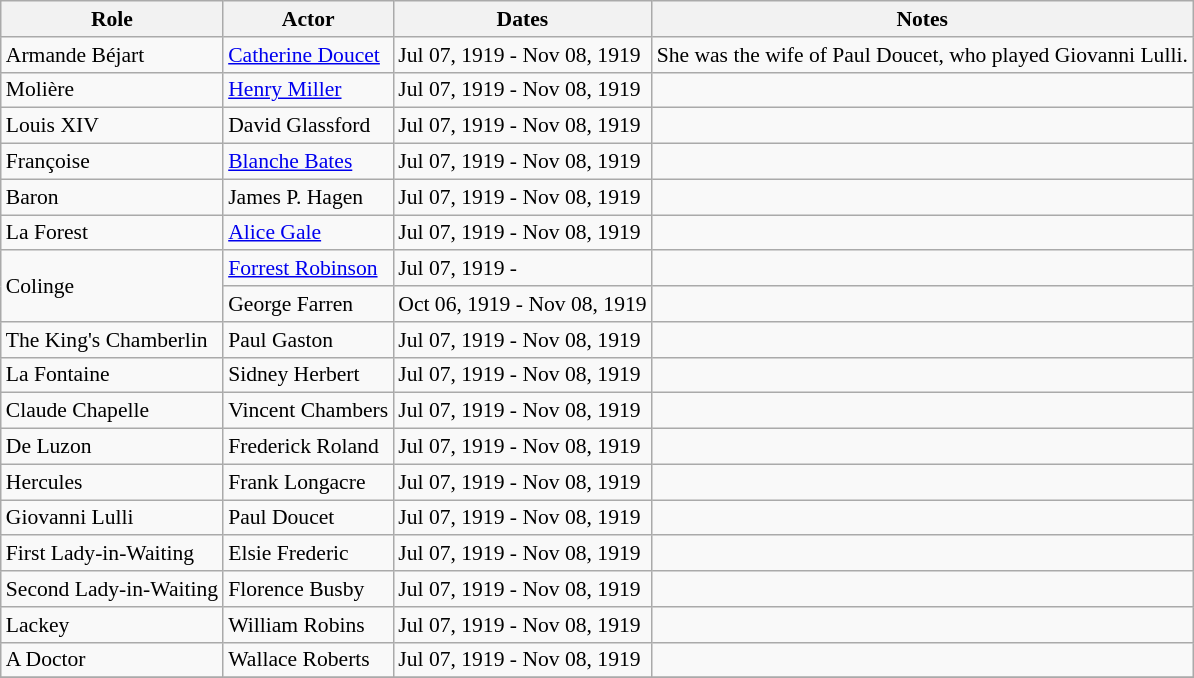<table class="wikitable sortable plainrowheaders" style="font-size: 90%">
<tr>
<th scope="col">Role</th>
<th scope="col">Actor</th>
<th scope="col">Dates</th>
<th scope="col">Notes</th>
</tr>
<tr>
<td>Armande Béjart</td>
<td><a href='#'>Catherine Doucet</a></td>
<td>Jul 07, 1919 - Nov 08, 1919</td>
<td>She was the wife of Paul Doucet, who played Giovanni Lulli.</td>
</tr>
<tr>
<td>Molière</td>
<td><a href='#'>Henry Miller</a></td>
<td>Jul 07, 1919 - Nov 08, 1919</td>
<td></td>
</tr>
<tr>
<td>Louis XIV</td>
<td>David Glassford</td>
<td>Jul 07, 1919 - Nov 08, 1919</td>
<td></td>
</tr>
<tr>
<td>Françoise</td>
<td><a href='#'>Blanche Bates</a></td>
<td>Jul 07, 1919 - Nov 08, 1919</td>
<td></td>
</tr>
<tr>
<td>Baron</td>
<td>James P. Hagen</td>
<td>Jul 07, 1919 - Nov 08, 1919</td>
<td></td>
</tr>
<tr>
<td>La Forest</td>
<td><a href='#'>Alice Gale</a></td>
<td>Jul 07, 1919 - Nov 08, 1919</td>
<td></td>
</tr>
<tr>
<td rowspan=2>Colinge</td>
<td><a href='#'>Forrest Robinson</a></td>
<td>Jul 07, 1919 -</td>
<td></td>
</tr>
<tr>
<td>George Farren</td>
<td>Oct 06, 1919 - Nov 08, 1919</td>
<td></td>
</tr>
<tr>
<td>The King's Chamberlin</td>
<td>Paul Gaston</td>
<td>Jul 07, 1919 - Nov 08, 1919</td>
<td></td>
</tr>
<tr>
<td>La Fontaine</td>
<td>Sidney Herbert</td>
<td>Jul 07, 1919 - Nov 08, 1919</td>
<td></td>
</tr>
<tr>
<td>Claude Chapelle</td>
<td>Vincent Chambers</td>
<td>Jul 07, 1919 - Nov 08, 1919</td>
<td></td>
</tr>
<tr>
<td>De Luzon</td>
<td>Frederick Roland</td>
<td>Jul 07, 1919 - Nov 08, 1919</td>
<td></td>
</tr>
<tr>
<td>Hercules</td>
<td>Frank Longacre</td>
<td>Jul 07, 1919 - Nov 08, 1919</td>
<td></td>
</tr>
<tr>
<td>Giovanni Lulli</td>
<td>Paul Doucet</td>
<td>Jul 07, 1919 - Nov 08, 1919</td>
<td></td>
</tr>
<tr>
<td>First Lady-in-Waiting</td>
<td>Elsie Frederic</td>
<td>Jul 07, 1919 - Nov 08, 1919</td>
<td></td>
</tr>
<tr>
<td>Second Lady-in-Waiting</td>
<td>Florence Busby</td>
<td>Jul 07, 1919 - Nov 08, 1919</td>
<td></td>
</tr>
<tr>
<td>Lackey</td>
<td>William Robins</td>
<td>Jul 07, 1919 - Nov 08, 1919</td>
<td></td>
</tr>
<tr>
<td>A Doctor</td>
<td>Wallace Roberts</td>
<td>Jul 07, 1919 - Nov 08, 1919</td>
<td></td>
</tr>
<tr>
</tr>
</table>
